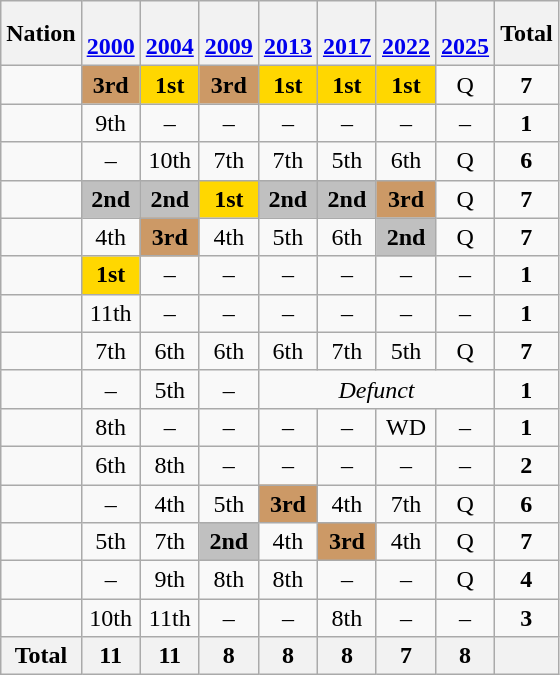<table class="wikitable" style="text-align:center">
<tr>
<th>Nation</th>
<th><br><a href='#'>2000</a></th>
<th><br><a href='#'>2004</a></th>
<th><br><a href='#'>2009</a></th>
<th><br><a href='#'>2013</a></th>
<th><br><a href='#'>2017</a></th>
<th><br><a href='#'>2022</a></th>
<th><br><a href='#'>2025</a></th>
<th>Total</th>
</tr>
<tr>
<td align=left></td>
<td bgcolor=#cc9966><strong>3rd</strong></td>
<td bgcolor=gold><strong>1st</strong></td>
<td bgcolor=#cc9966><strong>3rd</strong></td>
<td bgcolor=gold><strong>1st</strong></td>
<td bgcolor=gold><strong>1st</strong></td>
<td bgcolor=gold><strong>1st</strong></td>
<td>Q</td>
<td><strong>7</strong></td>
</tr>
<tr>
<td align=left></td>
<td>9th</td>
<td>–</td>
<td>–</td>
<td>–</td>
<td>–</td>
<td>–</td>
<td>–</td>
<td><strong>1</strong></td>
</tr>
<tr>
<td align=left></td>
<td>–</td>
<td>10th</td>
<td>7th</td>
<td>7th</td>
<td>5th</td>
<td>6th</td>
<td>Q</td>
<td><strong>6</strong></td>
</tr>
<tr>
<td align=left></td>
<td bgcolor=silver><strong>2nd</strong></td>
<td bgcolor=silver><strong>2nd</strong></td>
<td bgcolor=gold><strong>1st</strong></td>
<td bgcolor=silver><strong>2nd</strong></td>
<td bgcolor=silver><strong>2nd</strong></td>
<td bgcolor=#cc9966><strong>3rd</strong></td>
<td>Q</td>
<td><strong>7</strong></td>
</tr>
<tr>
<td align=left></td>
<td>4th</td>
<td bgcolor=#cc9966><strong>3rd</strong></td>
<td>4th</td>
<td>5th</td>
<td>6th</td>
<td bgcolor=silver><strong>2nd</strong></td>
<td>Q</td>
<td><strong>7</strong></td>
</tr>
<tr>
<td align=left></td>
<td bgcolor=gold><strong>1st</strong></td>
<td>–</td>
<td>–</td>
<td>–</td>
<td>–</td>
<td>–</td>
<td>–</td>
<td><strong>1</strong></td>
</tr>
<tr>
<td align=left></td>
<td>11th</td>
<td>–</td>
<td>–</td>
<td>–</td>
<td>–</td>
<td>–</td>
<td>–</td>
<td><strong>1</strong></td>
</tr>
<tr>
<td align=left></td>
<td>7th</td>
<td>6th</td>
<td>6th</td>
<td>6th</td>
<td>7th</td>
<td>5th</td>
<td>Q</td>
<td><strong>7</strong></td>
</tr>
<tr>
<td align=left></td>
<td>–</td>
<td>5th</td>
<td>–</td>
<td colspan=4><em>Defunct</em></td>
<td><strong>1</strong></td>
</tr>
<tr>
<td align=left></td>
<td>8th</td>
<td>–</td>
<td>–</td>
<td>–</td>
<td>–</td>
<td>WD</td>
<td>–</td>
<td><strong>1</strong></td>
</tr>
<tr>
<td align=left></td>
<td>6th</td>
<td>8th</td>
<td>–</td>
<td>–</td>
<td>–</td>
<td>–</td>
<td>–</td>
<td><strong>2</strong></td>
</tr>
<tr>
<td align=left></td>
<td>–</td>
<td>4th</td>
<td>5th</td>
<td bgcolor=#cc9966><strong>3rd</strong></td>
<td>4th</td>
<td>7th</td>
<td>Q</td>
<td><strong>6</strong></td>
</tr>
<tr>
<td align=left></td>
<td>5th</td>
<td>7th</td>
<td bgcolor=silver><strong>2nd</strong></td>
<td>4th</td>
<td bgcolor=#cc9966><strong>3rd</strong></td>
<td>4th</td>
<td>Q</td>
<td><strong>7</strong></td>
</tr>
<tr>
<td align=left></td>
<td>–</td>
<td>9th</td>
<td>8th</td>
<td>8th</td>
<td>–</td>
<td>–</td>
<td>Q</td>
<td><strong>4</strong></td>
</tr>
<tr>
<td align=left></td>
<td>10th</td>
<td>11th</td>
<td>–</td>
<td>–</td>
<td>8th</td>
<td>–</td>
<td>–</td>
<td><strong>3</strong></td>
</tr>
<tr>
<th>Total</th>
<th>11</th>
<th>11</th>
<th>8</th>
<th>8</th>
<th>8</th>
<th>7</th>
<th>8</th>
<th></th>
</tr>
</table>
